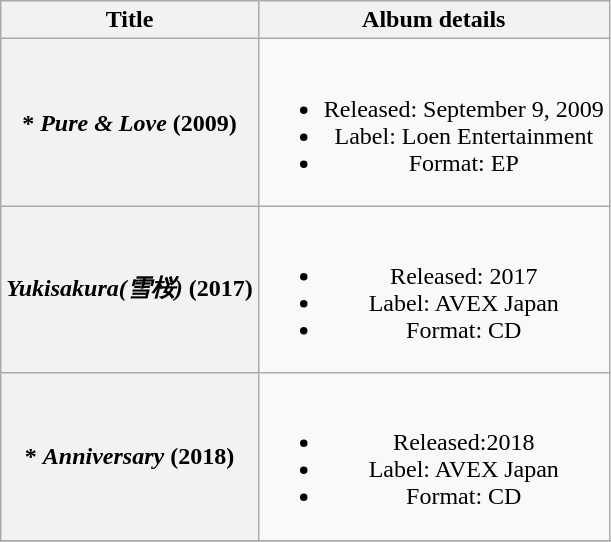<table class="wikitable plainrowheaders" style="text-align:center;">
<tr>
<th>Title</th>
<th>Album details</th>
</tr>
<tr>
<th scope="row">* <em>Pure & Love</em> (2009)</th>
<td><br><ul><li>Released: September 9, 2009</li><li>Label: Loen Entertainment</li><li>Format: EP</li></ul></td>
</tr>
<tr>
<th scope="row"><em>Yukisakura(雪桜)</em> (2017)</th>
<td><br><ul><li>Released: 2017</li><li>Label:  AVEX Japan</li><li>Format: CD</li></ul></td>
</tr>
<tr>
<th scope="row">* <em>Anniversary</em> (2018)</th>
<td><br><ul><li>Released:2018</li><li>Label: AVEX Japan</li><li>Format: CD</li></ul></td>
</tr>
<tr>
</tr>
</table>
